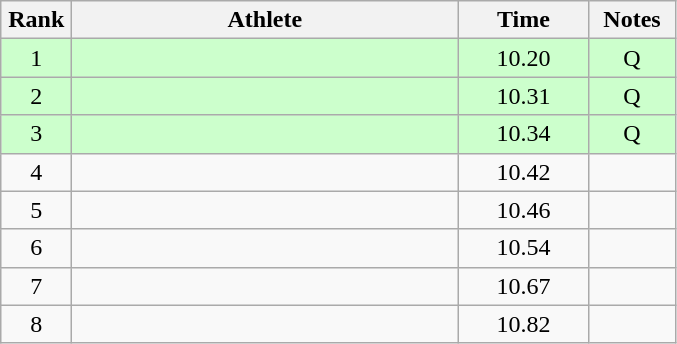<table class="wikitable" style="text-align:center">
<tr>
<th width=40>Rank</th>
<th width=250>Athlete</th>
<th width=80>Time</th>
<th width=50>Notes</th>
</tr>
<tr bgcolor=ccffcc>
<td>1</td>
<td align=left></td>
<td>10.20</td>
<td>Q</td>
</tr>
<tr bgcolor=ccffcc>
<td>2</td>
<td align=left></td>
<td>10.31</td>
<td>Q</td>
</tr>
<tr bgcolor=ccffcc>
<td>3</td>
<td align=left></td>
<td>10.34</td>
<td>Q</td>
</tr>
<tr>
<td>4</td>
<td align=left></td>
<td>10.42</td>
<td></td>
</tr>
<tr>
<td>5</td>
<td align=left></td>
<td>10.46</td>
<td></td>
</tr>
<tr>
<td>6</td>
<td align=left></td>
<td>10.54</td>
<td></td>
</tr>
<tr>
<td>7</td>
<td align=left></td>
<td>10.67</td>
<td></td>
</tr>
<tr>
<td>8</td>
<td align=left></td>
<td>10.82</td>
<td></td>
</tr>
</table>
